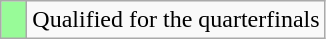<table class="wikitable">
<tr>
<td width=10px bgcolor="#98fb98"></td>
<td>Qualified for the quarterfinals</td>
</tr>
</table>
